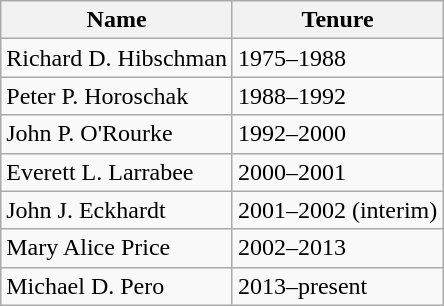<table class="wikitable">
<tr>
<th>Name</th>
<th>Tenure</th>
</tr>
<tr>
<td>Richard D. Hibschman</td>
<td>1975–1988</td>
</tr>
<tr>
<td>Peter P. Horoschak</td>
<td>1988–1992</td>
</tr>
<tr>
<td>John P. O'Rourke</td>
<td>1992–2000</td>
</tr>
<tr>
<td>Everett L. Larrabee</td>
<td>2000–2001</td>
</tr>
<tr>
<td>John J. Eckhardt</td>
<td>2001–2002 (interim)</td>
</tr>
<tr>
<td>Mary Alice Price</td>
<td>2002–2013</td>
</tr>
<tr>
<td>Michael D. Pero</td>
<td>2013–present</td>
</tr>
</table>
